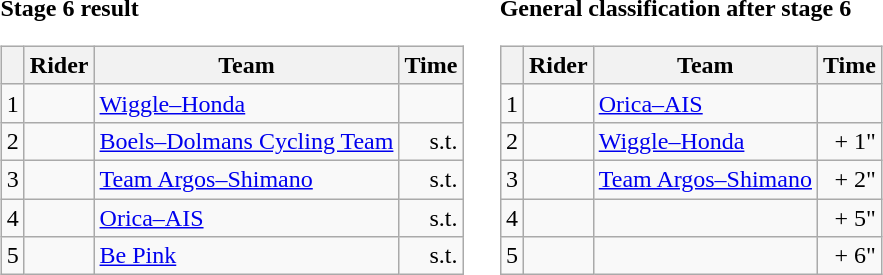<table>
<tr>
<td><strong>Stage 6 result</strong><br><table class="wikitable">
<tr>
<th></th>
<th>Rider</th>
<th>Team</th>
<th>Time</th>
</tr>
<tr>
<td>1</td>
<td></td>
<td><a href='#'>Wiggle–Honda</a></td>
<td align="right"></td>
</tr>
<tr>
<td>2</td>
<td></td>
<td><a href='#'>Boels–Dolmans Cycling Team</a></td>
<td align="right">s.t.</td>
</tr>
<tr>
<td>3</td>
<td></td>
<td><a href='#'>Team Argos–Shimano</a></td>
<td align="right">s.t.</td>
</tr>
<tr>
<td>4</td>
<td></td>
<td><a href='#'>Orica–AIS</a></td>
<td align="right">s.t.</td>
</tr>
<tr>
<td>5</td>
<td></td>
<td><a href='#'>Be Pink</a></td>
<td align="right">s.t.</td>
</tr>
</table>
</td>
<td></td>
<td><strong>General classification after stage 6</strong><br><table class="wikitable">
<tr>
<th></th>
<th>Rider</th>
<th>Team</th>
<th>Time</th>
</tr>
<tr>
<td>1</td>
<td></td>
<td><a href='#'>Orica–AIS</a></td>
<td align="right"></td>
</tr>
<tr>
<td>2</td>
<td></td>
<td><a href='#'>Wiggle–Honda</a></td>
<td align="right">+ 1"</td>
</tr>
<tr>
<td>3</td>
<td></td>
<td><a href='#'>Team Argos–Shimano</a></td>
<td align="right">+ 2"</td>
</tr>
<tr>
<td>4</td>
<td></td>
<td></td>
<td align="right">+ 5"</td>
</tr>
<tr>
<td>5</td>
<td></td>
<td></td>
<td align="right">+ 6"</td>
</tr>
</table>
</td>
</tr>
</table>
